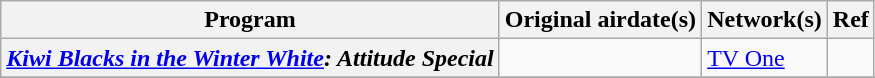<table class="wikitable plainrowheaders sortable">
<tr>
<th scope="col">Program</th>
<th scope="col">Original airdate(s)</th>
<th scope="col">Network(s)</th>
<th scope="col" class="unsortable">Ref</th>
</tr>
<tr>
<th scope="row"><em><a href='#'>Kiwi Blacks in the Winter White</a>: Attitude Special</em></th>
<td></td>
<td><a href='#'>TV One</a></td>
<td></td>
</tr>
<tr>
</tr>
</table>
